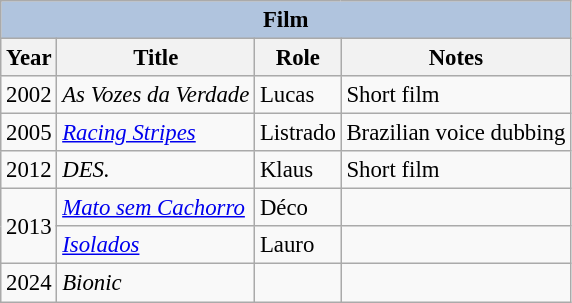<table class="wikitable" style="font-size: 95%;">
<tr>
<th colspan="4" style="background: LightSteelBlue;">Film</th>
</tr>
<tr>
<th>Year</th>
<th>Title</th>
<th>Role</th>
<th>Notes</th>
</tr>
<tr>
<td>2002</td>
<td><em>As Vozes da Verdade</em></td>
<td>Lucas</td>
<td>Short film</td>
</tr>
<tr>
<td>2005</td>
<td><em><a href='#'>Racing Stripes</a></em></td>
<td>Listrado</td>
<td>Brazilian voice dubbing</td>
</tr>
<tr>
<td>2012</td>
<td><em>DES.</em></td>
<td>Klaus</td>
<td>Short film</td>
</tr>
<tr>
<td rowspan="2">2013</td>
<td><em><a href='#'>Mato sem Cachorro</a></em></td>
<td>Déco</td>
<td></td>
</tr>
<tr>
<td><em><a href='#'>Isolados</a></em></td>
<td>Lauro</td>
<td></td>
</tr>
<tr>
<td>2024</td>
<td><em>Bionic</em></td>
<td></td>
<td></td>
</tr>
</table>
